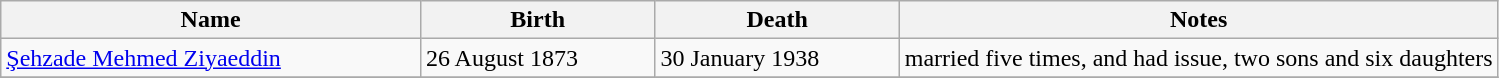<table class="wikitable">
<tr>
<th>Name</th>
<th>Birth</th>
<th>Death</th>
<th style="width:40%;">Notes</th>
</tr>
<tr>
<td><a href='#'>Şehzade Mehmed Ziyaeddin</a> </td>
<td>26 August 1873</td>
<td>30 January 1938</td>
<td>married five times, and had issue, two sons and six daughters</td>
</tr>
<tr>
</tr>
</table>
